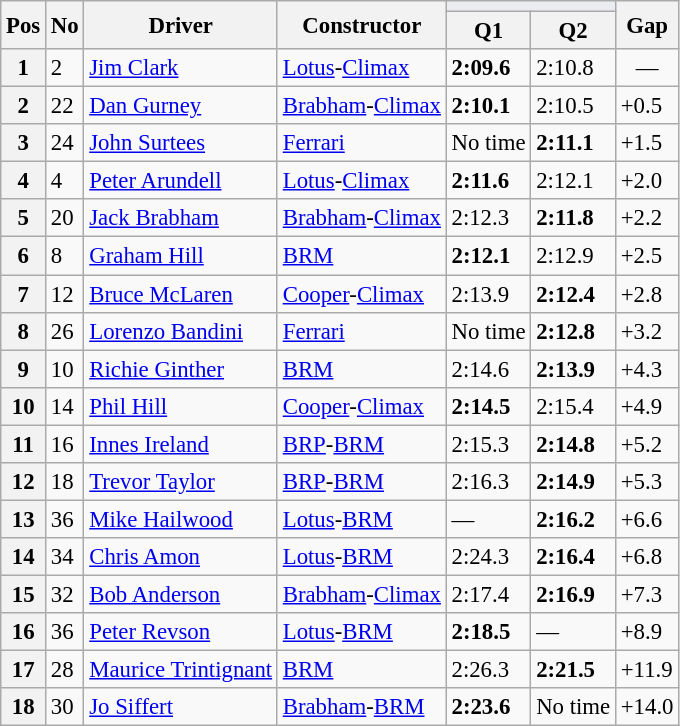<table class="wikitable sortable" style="font-size: 95%;">
<tr>
<th rowspan="2">Pos</th>
<th rowspan="2">No</th>
<th rowspan="2">Driver</th>
<th rowspan="2">Constructor</th>
<th colspan="2" style="background:#eaecf0; text-align:center;"></th>
<th rowspan="2">Gap</th>
</tr>
<tr>
<th>Q1</th>
<th>Q2</th>
</tr>
<tr>
<th>1</th>
<td>2</td>
<td> <a href='#'>Jim Clark</a></td>
<td><a href='#'>Lotus</a>-<a href='#'>Climax</a></td>
<td><strong>2:09.6</strong></td>
<td>2:10.8</td>
<td align="center">—</td>
</tr>
<tr>
<th>2</th>
<td>22</td>
<td> <a href='#'>Dan Gurney</a></td>
<td><a href='#'>Brabham</a>-<a href='#'>Climax</a></td>
<td><strong>2:10.1</strong></td>
<td>2:10.5</td>
<td>+0.5</td>
</tr>
<tr>
<th>3</th>
<td>24</td>
<td> <a href='#'>John Surtees</a></td>
<td><a href='#'>Ferrari</a></td>
<td>No time</td>
<td><strong>2:11.1</strong></td>
<td>+1.5</td>
</tr>
<tr>
<th>4</th>
<td>4</td>
<td> <a href='#'>Peter Arundell</a></td>
<td><a href='#'>Lotus</a>-<a href='#'>Climax</a></td>
<td><strong>2:11.6</strong></td>
<td>2:12.1</td>
<td>+2.0</td>
</tr>
<tr>
<th>5</th>
<td>20</td>
<td> <a href='#'>Jack Brabham</a></td>
<td><a href='#'>Brabham</a>-<a href='#'>Climax</a></td>
<td>2:12.3</td>
<td><strong>2:11.8</strong></td>
<td>+2.2</td>
</tr>
<tr>
<th>6</th>
<td>8</td>
<td> <a href='#'>Graham Hill</a></td>
<td><a href='#'>BRM</a></td>
<td><strong>2:12.1</strong></td>
<td>2:12.9</td>
<td>+2.5</td>
</tr>
<tr>
<th>7</th>
<td>12</td>
<td> <a href='#'>Bruce McLaren</a></td>
<td><a href='#'>Cooper</a>-<a href='#'>Climax</a></td>
<td>2:13.9</td>
<td><strong>2:12.4</strong></td>
<td>+2.8</td>
</tr>
<tr>
<th>8</th>
<td>26</td>
<td> <a href='#'>Lorenzo Bandini</a></td>
<td><a href='#'>Ferrari</a></td>
<td>No time</td>
<td><strong>2:12.8</strong></td>
<td>+3.2</td>
</tr>
<tr>
<th>9</th>
<td>10</td>
<td> <a href='#'>Richie Ginther</a></td>
<td><a href='#'>BRM</a></td>
<td>2:14.6</td>
<td><strong>2:13.9</strong></td>
<td>+4.3</td>
</tr>
<tr>
<th>10</th>
<td>14</td>
<td> <a href='#'>Phil Hill</a></td>
<td><a href='#'>Cooper</a>-<a href='#'>Climax</a></td>
<td><strong>2:14.5</strong></td>
<td>2:15.4</td>
<td>+4.9</td>
</tr>
<tr>
<th>11</th>
<td>16</td>
<td> <a href='#'>Innes Ireland</a></td>
<td><a href='#'>BRP</a>-<a href='#'>BRM</a></td>
<td>2:15.3</td>
<td><strong>2:14.8</strong></td>
<td>+5.2</td>
</tr>
<tr>
<th>12</th>
<td>18</td>
<td> <a href='#'>Trevor Taylor</a></td>
<td><a href='#'>BRP</a>-<a href='#'>BRM</a></td>
<td>2:16.3</td>
<td><strong>2:14.9</strong></td>
<td>+5.3</td>
</tr>
<tr>
<th>13</th>
<td>36</td>
<td> <a href='#'>Mike Hailwood</a></td>
<td><a href='#'>Lotus</a>-<a href='#'>BRM</a></td>
<td>—</td>
<td><strong>2:16.2</strong></td>
<td>+6.6</td>
</tr>
<tr>
<th>14</th>
<td>34</td>
<td> <a href='#'>Chris Amon</a></td>
<td><a href='#'>Lotus</a>-<a href='#'>BRM</a></td>
<td>2:24.3</td>
<td><strong>2:16.4</strong></td>
<td>+6.8</td>
</tr>
<tr>
<th>15</th>
<td>32</td>
<td> <a href='#'>Bob Anderson</a></td>
<td><a href='#'>Brabham</a>-<a href='#'>Climax</a></td>
<td>2:17.4</td>
<td><strong>2:16.9</strong></td>
<td>+7.3</td>
</tr>
<tr>
<th>16</th>
<td>36</td>
<td> <a href='#'>Peter Revson</a></td>
<td><a href='#'>Lotus</a>-<a href='#'>BRM</a></td>
<td><strong>2:18.5</strong></td>
<td>—</td>
<td>+8.9</td>
</tr>
<tr>
<th>17</th>
<td>28</td>
<td> <a href='#'>Maurice Trintignant</a></td>
<td><a href='#'>BRM</a></td>
<td>2:26.3</td>
<td><strong>2:21.5</strong></td>
<td>+11.9</td>
</tr>
<tr>
<th>18</th>
<td>30</td>
<td> <a href='#'>Jo Siffert</a></td>
<td><a href='#'>Brabham</a>-<a href='#'>BRM</a></td>
<td><strong>2:23.6</strong></td>
<td>No time</td>
<td>+14.0</td>
</tr>
</table>
